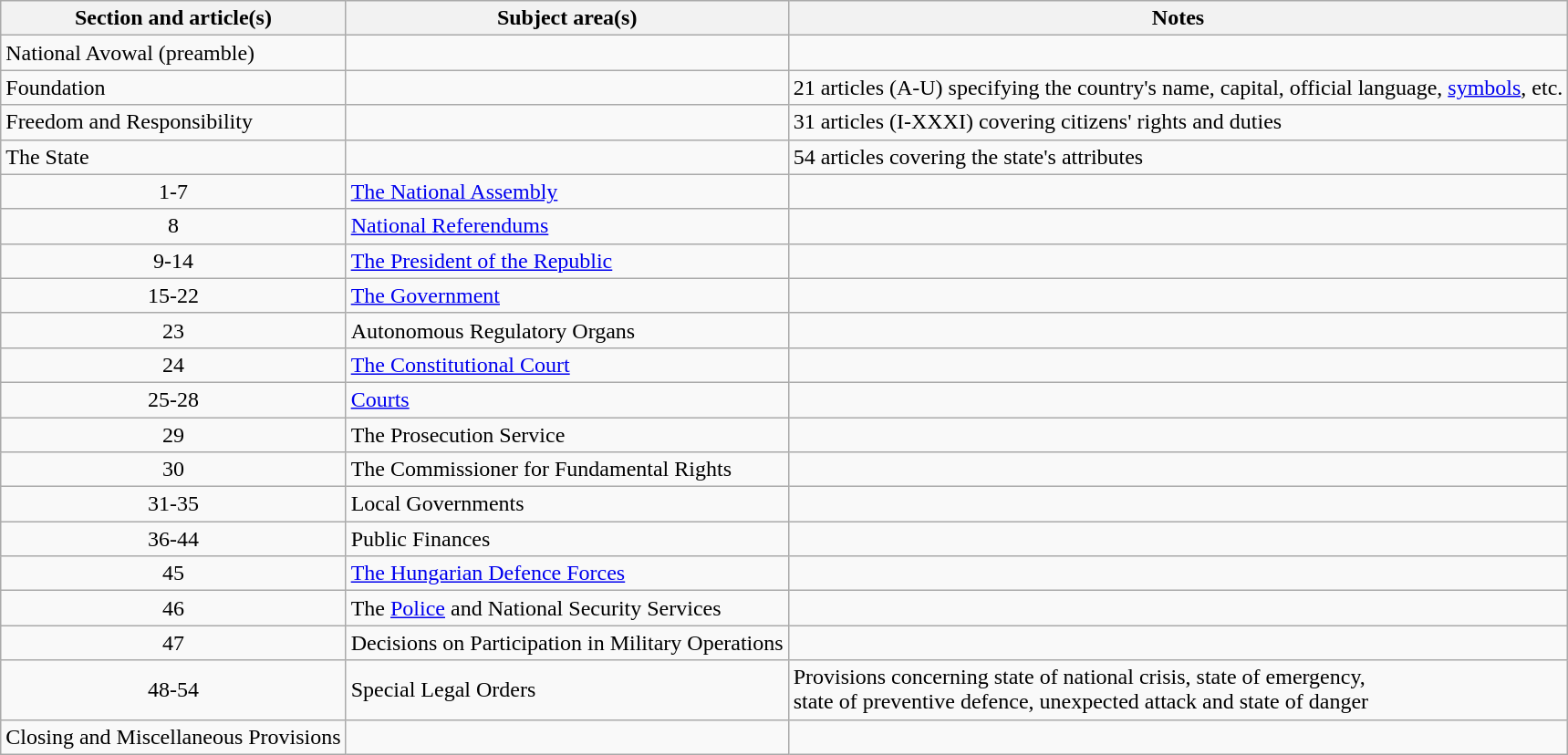<table class="wikitable" style="text-align:left;">
<tr>
<th scope="col">Section and article(s)</th>
<th scope="col">Subject area(s)</th>
<th scope="col">Notes</th>
</tr>
<tr>
<td>National Avowal (preamble)</td>
<td></td>
<td></td>
</tr>
<tr>
<td>Foundation</td>
<td></td>
<td>21 articles (A-U) specifying the country's name, capital, official language, <a href='#'>symbols</a>, etc.</td>
</tr>
<tr>
<td>Freedom and Responsibility</td>
<td></td>
<td>31 articles (I-XXXI) covering citizens' rights and duties</td>
</tr>
<tr>
<td>The State</td>
<td></td>
<td>54 articles covering the state's attributes</td>
</tr>
<tr>
<td align=center>1-7</td>
<td><a href='#'>The National Assembly</a></td>
<td></td>
</tr>
<tr>
<td align=center>8</td>
<td><a href='#'>National Referendums</a></td>
<td></td>
</tr>
<tr>
<td align=center>9-14</td>
<td><a href='#'>The President of the Republic</a></td>
<td></td>
</tr>
<tr>
<td align=center>15-22</td>
<td><a href='#'>The Government</a></td>
<td></td>
</tr>
<tr>
<td align=center>23</td>
<td>Autonomous Regulatory Organs</td>
<td></td>
</tr>
<tr>
<td align=center>24</td>
<td><a href='#'>The Constitutional Court</a></td>
<td></td>
</tr>
<tr>
<td align=center>25-28</td>
<td><a href='#'>Courts</a></td>
<td></td>
</tr>
<tr>
<td align=center>29</td>
<td>The Prosecution Service</td>
<td></td>
</tr>
<tr>
<td align=center>30</td>
<td>The Commissioner for Fundamental Rights</td>
<td></td>
</tr>
<tr>
<td align=center>31-35</td>
<td>Local Governments</td>
<td></td>
</tr>
<tr>
<td align=center>36-44</td>
<td>Public Finances</td>
<td></td>
</tr>
<tr>
<td align=center>45</td>
<td><a href='#'>The Hungarian Defence Forces</a></td>
<td></td>
</tr>
<tr>
<td align=center>46</td>
<td>The <a href='#'>Police</a> and National Security Services</td>
<td></td>
</tr>
<tr>
<td align=center>47</td>
<td>Decisions on Participation in Military Operations</td>
<td></td>
</tr>
<tr>
<td align=center>48-54</td>
<td>Special Legal Orders</td>
<td>Provisions concerning state of national crisis, state of emergency,<br>state of preventive defence, unexpected attack and state of danger</td>
</tr>
<tr>
<td>Closing and Miscellaneous Provisions</td>
<td></td>
<td></td>
</tr>
</table>
